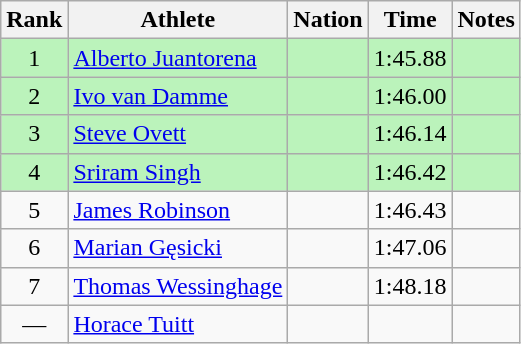<table class="wikitable sortable" style="text-align:center">
<tr>
<th>Rank</th>
<th>Athlete</th>
<th>Nation</th>
<th>Time</th>
<th>Notes</th>
</tr>
<tr style="background:#bbf3bb;">
<td>1</td>
<td align=left><a href='#'>Alberto Juantorena</a></td>
<td align=left></td>
<td>1:45.88</td>
<td></td>
</tr>
<tr style="background:#bbf3bb;">
<td>2</td>
<td align=left><a href='#'>Ivo van Damme</a></td>
<td align=left></td>
<td>1:46.00</td>
<td></td>
</tr>
<tr style="background:#bbf3bb;">
<td>3</td>
<td align=left><a href='#'>Steve Ovett</a></td>
<td align=left></td>
<td>1:46.14</td>
<td></td>
</tr>
<tr style="background:#bbf3bb;">
<td>4</td>
<td align=left><a href='#'>Sriram Singh</a></td>
<td align=left></td>
<td>1:46.42</td>
<td></td>
</tr>
<tr>
<td>5</td>
<td align=left><a href='#'>James Robinson</a></td>
<td align=left></td>
<td>1:46.43</td>
<td></td>
</tr>
<tr>
<td>6</td>
<td align=left><a href='#'>Marian Gęsicki</a></td>
<td align=left></td>
<td>1:47.06</td>
<td></td>
</tr>
<tr>
<td>7</td>
<td align=left><a href='#'>Thomas Wessinghage</a></td>
<td align=left></td>
<td>1:48.18</td>
<td></td>
</tr>
<tr>
<td data-sort-value=8>—</td>
<td align=left><a href='#'>Horace Tuitt</a></td>
<td align=left></td>
<td></td>
<td></td>
</tr>
</table>
